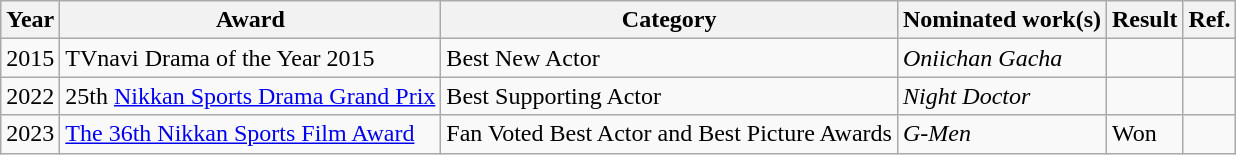<table class="wikitable">
<tr>
<th>Year</th>
<th>Award</th>
<th>Category</th>
<th>Nominated work(s)</th>
<th>Result</th>
<th>Ref.</th>
</tr>
<tr>
<td>2015</td>
<td>TVnavi Drama of the Year 2015</td>
<td>Best New Actor</td>
<td><em>Oniichan Gacha</em></td>
<td></td>
<td></td>
</tr>
<tr>
<td>2022</td>
<td>25th <a href='#'>Nikkan Sports Drama Grand Prix</a></td>
<td>Best Supporting Actor</td>
<td><em>Night Doctor</em></td>
<td></td>
<td></td>
</tr>
<tr>
<td>2023</td>
<td><a href='#'>The 36th Nikkan Sports Film Award</a></td>
<td>Fan Voted Best Actor and Best Picture Awards</td>
<td><em>G-Men</em></td>
<td>Won</td>
<td></td>
</tr>
</table>
